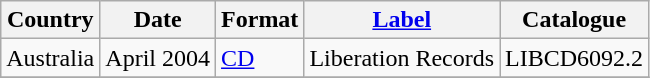<table class="wikitable plainrowheaders sortable">
<tr>
<th scope="col">Country</th>
<th scope="col">Date</th>
<th scope="col">Format</th>
<th scope="col"><a href='#'>Label</a></th>
<th scope="col">Catalogue</th>
</tr>
<tr>
<td>Australia</td>
<td>April 2004</td>
<td><a href='#'>CD</a></td>
<td>Liberation Records</td>
<td>LIBCD6092.2</td>
</tr>
<tr>
</tr>
</table>
